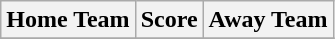<table class="wikitable" style="text-align: center">
<tr>
<th>Home Team</th>
<th>Score</th>
<th>Away Team</th>
</tr>
<tr>
</tr>
</table>
